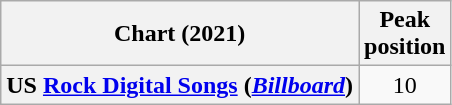<table class="wikitable plainrowheaders" style="text-align:center">
<tr>
<th>Chart (2021)</th>
<th>Peak<br>position</th>
</tr>
<tr>
<th scope="row">US <a href='#'>Rock Digital Songs</a> (<em><a href='#'>Billboard</a></em>)</th>
<td>10</td>
</tr>
</table>
